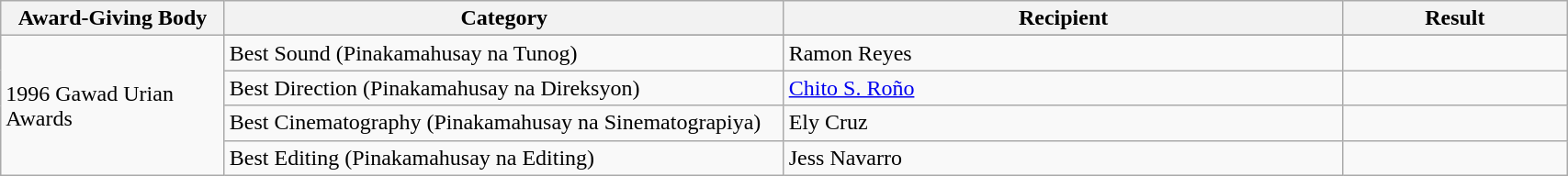<table | width="90%" class="wikitable sortable">
<tr>
<th width="10%">Award-Giving Body</th>
<th width="25%">Category</th>
<th width="25%">Recipient</th>
<th width="10%">Result</th>
</tr>
<tr>
<td rowspan=5>1996 Gawad Urian Awards</td>
</tr>
<tr>
<td>Best Sound (Pinakamahusay na Tunog)</td>
<td>Ramon Reyes</td>
<td></td>
</tr>
<tr>
<td>Best Direction (Pinakamahusay na Direksyon)</td>
<td><a href='#'>Chito S. Roño</a></td>
<td></td>
</tr>
<tr>
<td>Best Cinematography (Pinakamahusay na Sinematograpiya)</td>
<td>Ely Cruz</td>
<td></td>
</tr>
<tr>
<td>Best Editing (Pinakamahusay na Editing)</td>
<td>Jess Navarro</td>
<td></td>
</tr>
</table>
